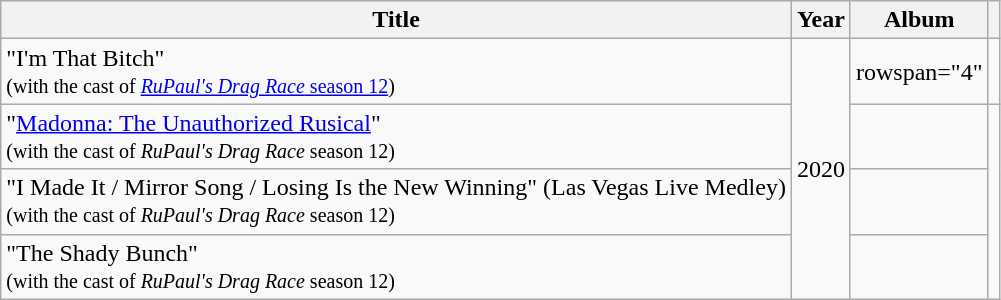<table class="wikitable plainrowheaders sortable">
<tr>
<th>Title</th>
<th>Year</th>
<th>Album</th>
<th style="text-align: center;" class="unsortable"></th>
</tr>
<tr>
<td>"I'm That Bitch"<br><small>(with the cast of <a href='#'><em>RuPaul's Drag Race</em> season 12</a>)</small></td>
<td rowspan="4">2020</td>
<td>rowspan="4" </td>
<td style="text-align: center;"><br></td>
</tr>
<tr>
<td scope="row">"<a href='#'>Madonna: The Unauthorized Rusical</a>"<br><small>(with the cast of <em>RuPaul's Drag Race</em> season 12)</small></td>
<td style="text-align: center;"></td>
</tr>
<tr>
<td>"I Made It / Mirror Song / Losing Is the New Winning" (Las Vegas Live Medley)<br><small>(with the cast of <em>RuPaul's Drag Race</em> season 12)</small></td>
<td style="text-align: center;"></td>
</tr>
<tr>
<td>"The Shady Bunch"<br><small>(with the cast of <em>RuPaul's Drag Race</em> season 12)</small></td>
<td style="text-align: center;"></td>
</tr>
</table>
